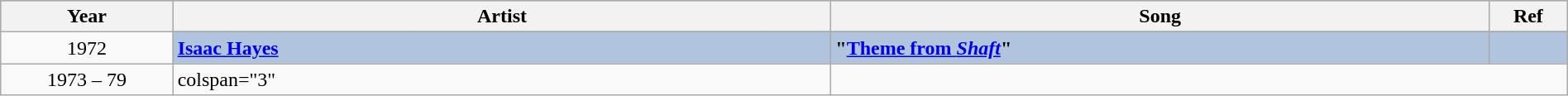<table class="wikitable" style="width:100%;">
<tr style="background:#bebebe;">
<th style="width:11%;">Year</th>
<th style="width:42%;">Artist</th>
<th style="width:42%;">Song</th>
<th style="width:5%;">Ref</th>
</tr>
<tr>
<td rowspan="2" align="center">1972</td>
</tr>
<tr style="background:#B0C4DE">
<td><strong><a href='#'>Isaac Hayes</a></strong></td>
<td><strong>"<a href='#'>Theme from <em>Shaft</em></a>"</strong></td>
<td align="center"></td>
</tr>
<tr>
<td align="center">1973 – 79</td>
<td>colspan="3" </td>
</tr>
</table>
